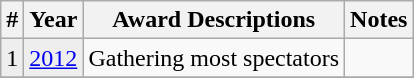<table class="wikitable">
<tr>
<th>#</th>
<th>Year</th>
<th>Award Descriptions</th>
<th>Notes</th>
</tr>
<tr>
<td style="background:#eeeeee">1</td>
<td style="background:#eeeeee"><a href='#'>2012</a></td>
<td>Gathering most spectators</td>
<td></td>
</tr>
<tr>
</tr>
</table>
